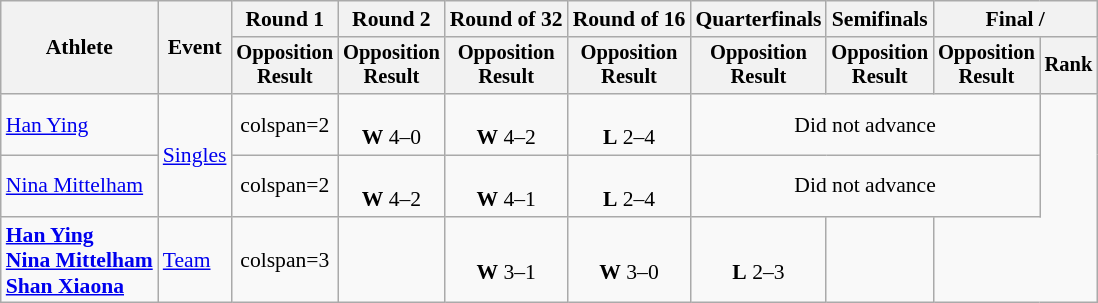<table class="wikitable" style="font-size:90%">
<tr>
<th rowspan=2>Athlete</th>
<th rowspan=2>Event</th>
<th>Round 1</th>
<th>Round 2</th>
<th>Round of 32</th>
<th>Round of 16</th>
<th>Quarterfinals</th>
<th>Semifinals</th>
<th colspan=2>Final / </th>
</tr>
<tr style="font-size:95%">
<th>Opposition<br>Result</th>
<th>Opposition<br>Result</th>
<th>Opposition<br>Result</th>
<th>Opposition<br>Result</th>
<th>Opposition<br>Result</th>
<th>Opposition<br>Result</th>
<th>Opposition<br>Result</th>
<th>Rank</th>
</tr>
<tr align=center>
<td align=left><a href='#'>Han Ying</a></td>
<td align=left rowspan=2><a href='#'>Singles</a></td>
<td>colspan=2</td>
<td><br><strong>W</strong> 4–0</td>
<td><br><strong>W</strong> 4–2</td>
<td><br><strong>L</strong> 2–4</td>
<td colspan=3>Did not advance</td>
</tr>
<tr align=center>
<td align=left><a href='#'>Nina Mittelham</a></td>
<td>colspan=2</td>
<td><br><strong>W</strong> 4–2</td>
<td><br><strong>W</strong> 4–1</td>
<td><br><strong>L</strong> 2–4</td>
<td colspan=3>Did not advance</td>
</tr>
<tr align=center>
<td align=left><strong><a href='#'>Han Ying</a><br><a href='#'>Nina Mittelham</a><br><a href='#'>Shan Xiaona</a></strong></td>
<td align=left><a href='#'>Team</a></td>
<td>colspan=3</td>
<td></td>
<td><br><strong>W</strong> 3–1</td>
<td><br><strong>W</strong> 3–0</td>
<td><br><strong>L</strong> 2–3</td>
<td></td>
</tr>
</table>
